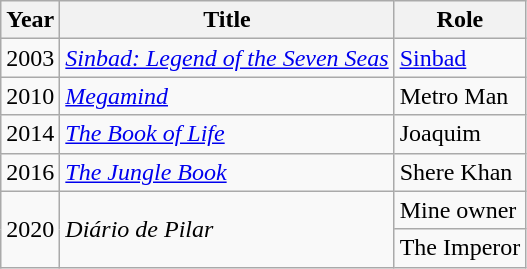<table class="wikitable">
<tr>
<th>Year</th>
<th>Title</th>
<th>Role</th>
</tr>
<tr>
<td>2003</td>
<td><em><a href='#'>Sinbad: Legend of the Seven Seas</a></em></td>
<td><a href='#'>Sinbad</a></td>
</tr>
<tr>
<td>2010</td>
<td><em><a href='#'>Megamind</a></em></td>
<td>Metro Man</td>
</tr>
<tr>
<td>2014</td>
<td><em><a href='#'>The Book of Life</a></em></td>
<td>Joaquim</td>
</tr>
<tr>
<td>2016</td>
<td><em><a href='#'>The Jungle Book</a></em></td>
<td>Shere Khan</td>
</tr>
<tr>
<td rowspan="2">2020</td>
<td rowspan="2"><em>Diário de Pilar</em></td>
<td>Mine owner</td>
</tr>
<tr>
<td>The Imperor</td>
</tr>
</table>
